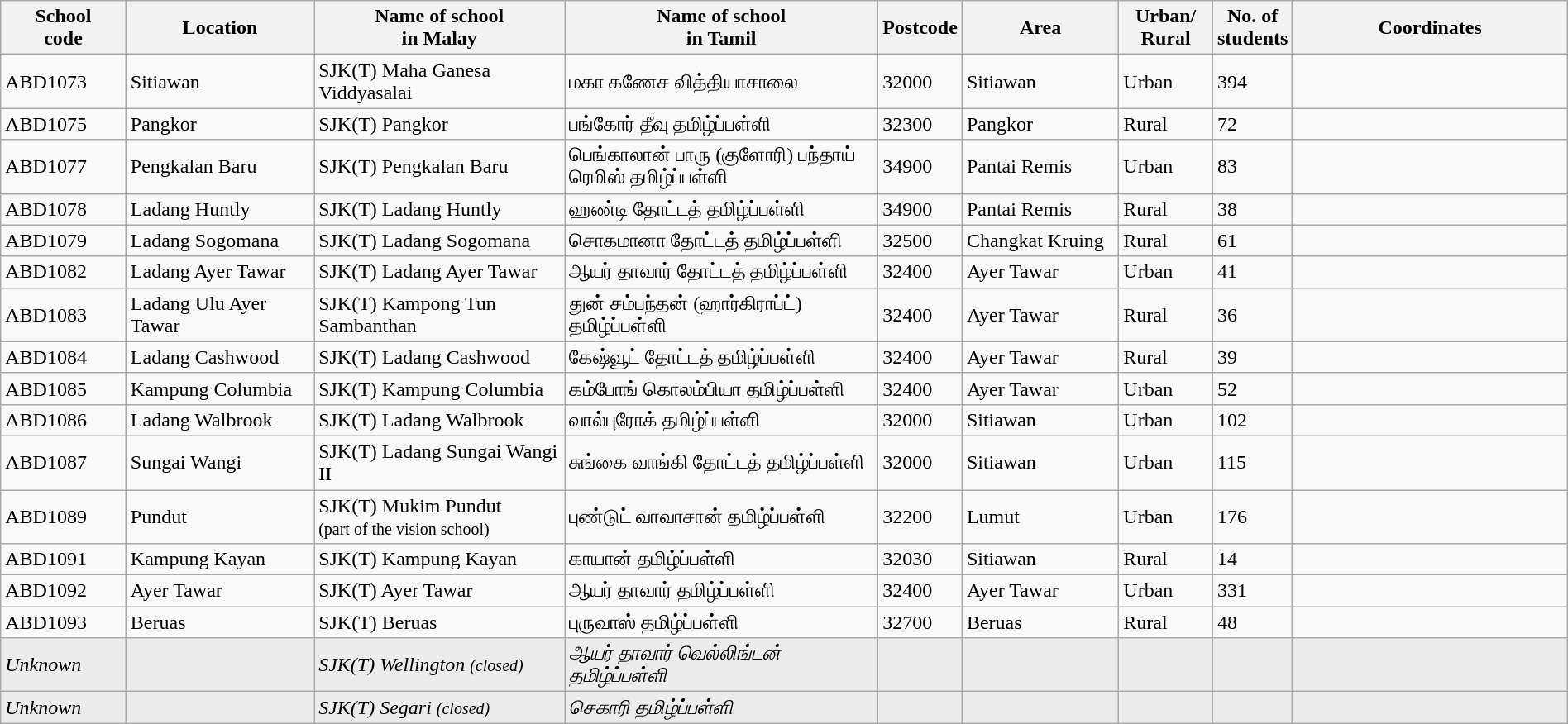<table class="wikitable sortable" style="width:100%">
<tr>
<th style="width:8%">School<br>code</th>
<th style="width:12%">Location</th>
<th style="width:16%">Name of school<br>in Malay</th>
<th style="width:20%">Name of school<br>in Tamil</th>
<th style="width:5%">Postcode</th>
<th style="width:10%">Area</th>
<th style="width:6%">Urban/<br>Rural</th>
<th style="width:5%">No. of<br>students</th>
<th style="width:18% white-space: nowrap;">Coordinates</th>
</tr>
<tr>
<td>ABD1073</td>
<td>Sitiawan</td>
<td>SJK(T) Maha Ganesa Viddyasalai</td>
<td>மகா கணேச வித்தியாசாலை</td>
<td>32000</td>
<td>Sitiawan</td>
<td>Urban</td>
<td>394</td>
<td style="white-space:nowrap;"></td>
</tr>
<tr>
<td>ABD1075</td>
<td>Pangkor</td>
<td>SJK(T) Pangkor</td>
<td>பங்கோர் தீவு தமிழ்ப்பள்ளி</td>
<td>32300</td>
<td>Pangkor</td>
<td>Rural</td>
<td>72</td>
<td style="white-space:nowrap;"></td>
</tr>
<tr>
<td>ABD1077</td>
<td>Pengkalan Baru</td>
<td>SJK(T) Pengkalan Baru</td>
<td>பெங்காலான் பாரு (குளோரி) பந்தாய் ரெமிஸ் தமிழ்ப்பள்ளி</td>
<td>34900</td>
<td>Pantai Remis</td>
<td>Urban</td>
<td>83</td>
<td style="white-space:nowrap;"></td>
</tr>
<tr>
<td>ABD1078</td>
<td>Ladang Huntly</td>
<td>SJK(T) Ladang Huntly</td>
<td>ஹண்டி தோட்டத் தமிழ்ப்பள்ளி</td>
<td>34900</td>
<td>Pantai Remis</td>
<td>Rural</td>
<td>38</td>
<td style="white-space:nowrap;"></td>
</tr>
<tr>
<td>ABD1079</td>
<td>Ladang Sogomana</td>
<td>SJK(T) Ladang Sogomana</td>
<td>சொகமானா தோட்டத் தமிழ்ப்பள்ளி</td>
<td>32500</td>
<td>Changkat Kruing</td>
<td>Rural</td>
<td>61</td>
<td style="white-space:nowrap;"></td>
</tr>
<tr>
<td>ABD1082</td>
<td>Ladang Ayer Tawar</td>
<td>SJK(T) Ladang Ayer Tawar</td>
<td>ஆயர் தாவார் தோட்டத் தமிழ்ப்பள்ளி</td>
<td>32400</td>
<td>Ayer Tawar</td>
<td>Urban</td>
<td>41</td>
<td style="white-space:nowrap;"></td>
</tr>
<tr>
<td>ABD1083</td>
<td>Ladang Ulu Ayer Tawar</td>
<td>SJK(T) Kampong Tun Sambanthan</td>
<td>துன் சம்பந்தன் (ஹார்கிராப்ட்) தமிழ்ப்பள்ளி</td>
<td>32400</td>
<td>Ayer Tawar</td>
<td>Rural</td>
<td>36</td>
<td style="white-space:nowrap;"></td>
</tr>
<tr>
<td>ABD1084</td>
<td>Ladang Cashwood</td>
<td>SJK(T) Ladang Cashwood</td>
<td>கேஷ்வூட் தோட்டத் தமிழ்ப்பள்ளி</td>
<td>32400</td>
<td>Ayer Tawar</td>
<td>Rural</td>
<td>39</td>
<td style="white-space:nowrap;"></td>
</tr>
<tr>
<td>ABD1085</td>
<td>Kampung Columbia</td>
<td>SJK(T) Kampung Columbia</td>
<td>கம்போங் கொலம்பியா தமிழ்ப்பள்ளி</td>
<td>32400</td>
<td>Ayer Tawar</td>
<td>Urban</td>
<td>52</td>
<td style="white-space:nowrap;"></td>
</tr>
<tr>
<td>ABD1086</td>
<td>Ladang Walbrook</td>
<td>SJK(T) Ladang Walbrook</td>
<td>வால்புரோக் தமிழ்ப்பள்ளி</td>
<td>32000</td>
<td>Sitiawan</td>
<td>Urban</td>
<td>102</td>
<td style="white-space:nowrap;"></td>
</tr>
<tr>
<td>ABD1087</td>
<td>Sungai Wangi</td>
<td>SJK(T) Ladang Sungai Wangi II</td>
<td>சுங்கை வாங்கி தோட்டத் தமிழ்ப்பள்ளி</td>
<td>32000</td>
<td>Sitiawan</td>
<td>Urban</td>
<td>115</td>
<td style="white-space:nowrap;"></td>
</tr>
<tr>
<td>ABD1089</td>
<td>Pundut</td>
<td>SJK(T) Mukim Pundut<br><small>(part of the vision school)</small></td>
<td>புண்டுட் வாவாசான் தமிழ்ப்பள்ளி</td>
<td>32200</td>
<td>Lumut</td>
<td>Urban</td>
<td>176</td>
<td style="white-space:nowrap;"></td>
</tr>
<tr>
<td>ABD1091</td>
<td>Kampung Kayan</td>
<td>SJK(T) Kampung Kayan</td>
<td>காயான் தமிழ்ப்பள்ளி</td>
<td>32030</td>
<td>Sitiawan</td>
<td>Rural</td>
<td>14</td>
<td style="white-space:nowrap;"></td>
</tr>
<tr>
<td>ABD1092</td>
<td>Ayer Tawar</td>
<td>SJK(T) Ayer Tawar</td>
<td>ஆயர் தாவார் தமிழ்ப்பள்ளி</td>
<td>32400</td>
<td>Ayer Tawar</td>
<td>Urban</td>
<td>331</td>
<td style="white-space:nowrap;"></td>
</tr>
<tr>
<td>ABD1093</td>
<td>Beruas</td>
<td>SJK(T) Beruas</td>
<td>புருவாஸ் தமிழ்ப்பள்ளி</td>
<td>32700</td>
<td>Beruas</td>
<td>Rural</td>
<td>48</td>
<td style="white-space:nowrap;"></td>
</tr>
<tr bgcolor=#ECECEC>
<td><em>Unknown</em></td>
<td></td>
<td><em>SJK(T) Wellington <small>(closed)</small></em></td>
<td><em>ஆயர் தாவார் வெல்லிங்டன் தமிழ்ப்பள்ளி</em></td>
<td></td>
<td></td>
<td></td>
<td></td>
<td></td>
</tr>
<tr bgcolor=#ECECEC>
<td><em>Unknown</em></td>
<td></td>
<td><em>SJK(T) Segari <small>(closed)</small></em></td>
<td><em>செகாரி தமிழ்ப்பள்ளி</em></td>
<td></td>
<td></td>
<td></td>
<td></td>
<td></td>
</tr>
</table>
